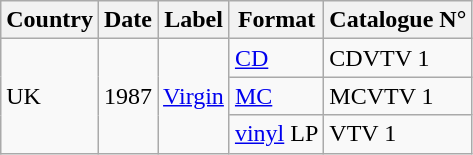<table class="wikitable">
<tr>
<th>Country</th>
<th>Date</th>
<th>Label</th>
<th>Format</th>
<th>Catalogue N°</th>
</tr>
<tr>
<td rowspan="3">UK</td>
<td rowspan="3">1987</td>
<td rowspan="3"><a href='#'>Virgin</a></td>
<td><a href='#'>CD</a></td>
<td>CDVTV 1</td>
</tr>
<tr>
<td><a href='#'>MC</a></td>
<td>MCVTV 1</td>
</tr>
<tr>
<td><a href='#'>vinyl</a> LP</td>
<td>VTV 1</td>
</tr>
</table>
